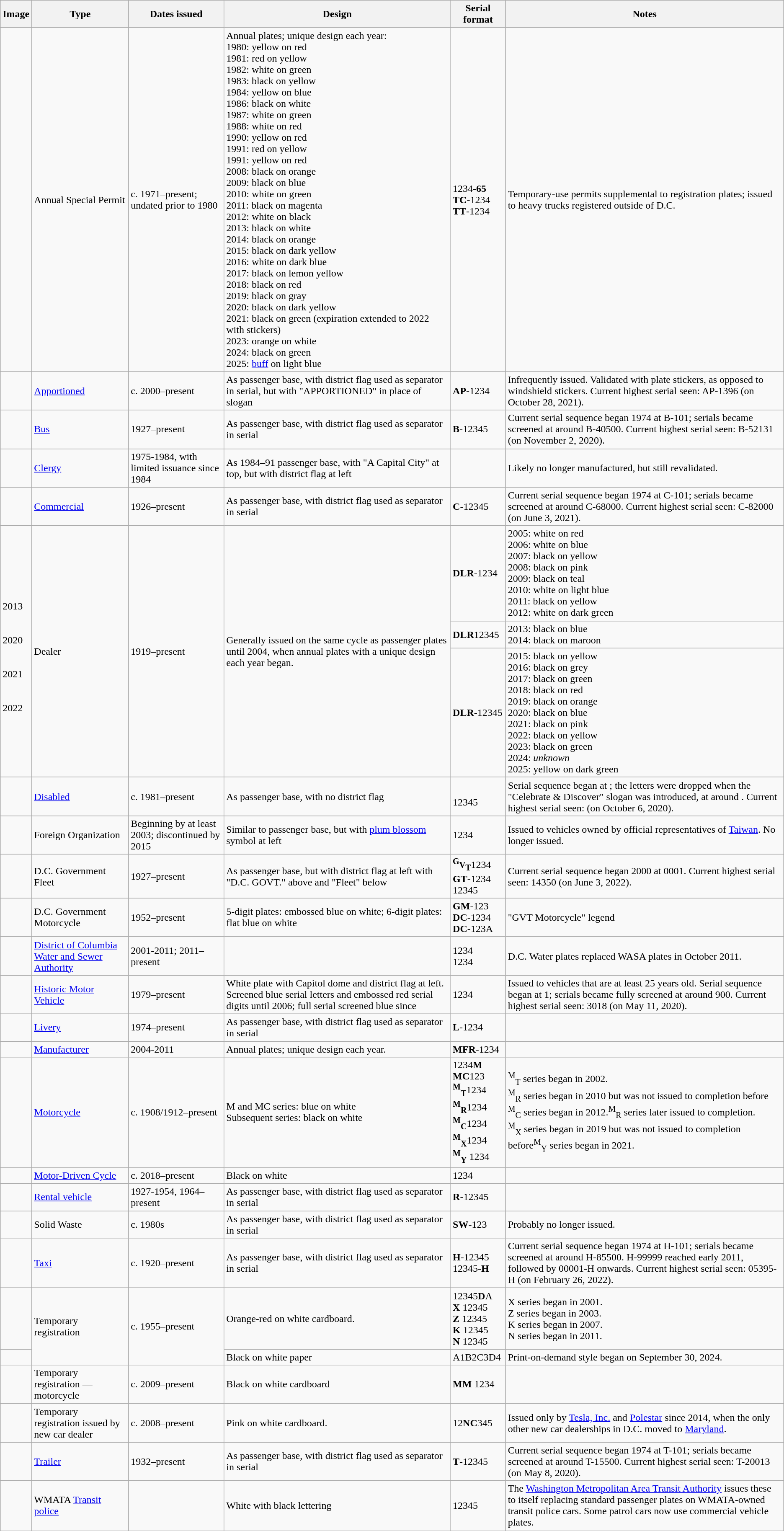<table class=wikitable>
<tr>
<th>Image</th>
<th>Type</th>
<th>Dates issued</th>
<th>Design</th>
<th>Serial format</th>
<th>Notes</th>
</tr>
<tr>
<td></td>
<td>Annual Special Permit</td>
<td>c. 1971–present; undated prior to 1980</td>
<td>Annual plates; unique design each year:<br>1980: yellow on red<br>1981: red on yellow<br>1982: white on green<br>1983: black on yellow<br>1984: yellow on blue<br>1986: black on white<br>1987: white on green<br>1988: white on red<br>1990: yellow on red<br>1991: red on yellow<br>1991: yellow on red<br>2008: black on orange<br>2009: black on blue<br>2010: white on green<br>2011: black on magenta<br>2012: white on black<br>2013: black on white<br>2014: black on orange<br>2015: black on dark yellow<br>2016: white on dark blue<br>2017: black on lemon yellow<br>2018: black on red<br>2019: black on gray<br>2020: black on dark yellow<br>2021: black on green (expiration extended to 2022 with stickers)<br>2023: orange on white<br>2024: black on green<br>2025: <a href='#'>buff</a> on light blue</td>
<td>1234-<strong>65</strong><br><strong>TC</strong>-1234<br><strong>TT</strong>-1234</td>
<td>Temporary-use permits supplemental to registration plates; issued to heavy trucks registered outside of D.C.</td>
</tr>
<tr>
<td></td>
<td><a href='#'>Apportioned</a></td>
<td>c. 2000–present</td>
<td>As passenger base, with district flag used as separator in serial, but with "APPORTIONED" in place of slogan</td>
<td><strong>AP</strong>-1234</td>
<td>Infrequently issued. Validated with plate stickers, as opposed to windshield stickers. Current highest serial seen: AP-1396 (on October 28, 2021).</td>
</tr>
<tr>
<td></td>
<td><a href='#'>Bus</a></td>
<td>1927–present</td>
<td>As passenger base, with district flag used as separator in serial</td>
<td><strong>B</strong>-12345</td>
<td>Current serial sequence began 1974 at B-101; serials became screened at around B-40500. Current highest serial seen: B-52131 (on November 2, 2020).</td>
</tr>
<tr>
<td></td>
<td><a href='#'>Clergy</a></td>
<td>1975-1984, with limited issuance since 1984</td>
<td>As 1984–91 passenger base, with "A Capital City" at top, but with district flag at left</td>
<td></td>
<td>Likely no longer manufactured, but still revalidated.</td>
</tr>
<tr>
<td></td>
<td><a href='#'>Commercial</a></td>
<td>1926–present</td>
<td>As passenger base, with district flag used as separator in serial</td>
<td><strong>C</strong>-12345</td>
<td>Current serial sequence began 1974 at C-101; serials became screened at around C-68000. Current highest serial seen: C-82000 (on June 3, 2021).</td>
</tr>
<tr>
<td rowspan="3"><br>2013<br><br><br>2020<br><br><br>2021<br><br><br>2022</td>
<td rowspan="3">Dealer</td>
<td rowspan="3">1919–present</td>
<td rowspan="3">Generally issued on the same cycle as passenger plates until 2004, when annual plates with a unique design each year began.</td>
<td><strong>DLR</strong>-1234</td>
<td>2005: white on red<br>2006: white on blue<br>2007: black on yellow<br>2008: black on pink<br>2009: black on teal<br>2010: white on light blue<br>2011: black on yellow<br>2012: white on dark green</td>
</tr>
<tr>
<td><strong>DLR</strong>12345</td>
<td>2013: black on blue<br>2014: black on maroon</td>
</tr>
<tr>
<td><strong>DLR</strong>-12345</td>
<td>2015: black on yellow<br>2016: black on grey<br>2017: black on green<br>2018: black on red<br>2019: black on orange<br>2020: black on blue<br>2021: black on pink<br>2022: black on yellow<br>2023: black on green<br>2024: <em>unknown</em><br>2025: yellow on dark green</td>
</tr>
<tr>
<td></td>
<td><a href='#'>Disabled</a></td>
<td>c. 1981–present</td>
<td>As passenger base, with no district flag</td>
<td><br> 12345</td>
<td>Serial sequence began at ; the letters were dropped when the "Celebrate & Discover" slogan was introduced, at around . Current highest serial seen:  (on October 6, 2020).</td>
</tr>
<tr>
<td></td>
<td>Foreign Organization</td>
<td>Beginning by at least 2003; discontinued by 2015</td>
<td>Similar to passenger base, but with <a href='#'>plum blossom</a> symbol at left</td>
<td>1234</td>
<td>Issued to vehicles owned by official representatives of <a href='#'>Taiwan</a>. No longer issued.</td>
</tr>
<tr>
<td></td>
<td>D.C. Government Fleet</td>
<td>1927–present</td>
<td>As passenger base, but with district flag at left with "D.C. GOVT." above and "Fleet" below</td>
<td><sup><strong>G</strong></sup><small><strong>V</strong></small><sub><strong>T</strong></sub>1234<br><strong>GT</strong>-1234<br> 12345</td>
<td>Current serial sequence began 2000 at  0001. Current highest serial seen:  14350 (on June 3, 2022).</td>
</tr>
<tr>
<td></td>
<td>D.C. Government Motorcycle</td>
<td>1952–present</td>
<td>5-digit plates: embossed blue on white; 6-digit plates: flat blue on white</td>
<td><strong>GM</strong>-123<br><strong>DC</strong>-1234<br><strong>DC</strong>-123A</td>
<td>"GVT Motorcycle" legend</td>
</tr>
<tr>
<td></td>
<td><a href='#'>District of Columbia Water and Sewer Authority</a></td>
<td>2001-2011; 2011–present</td>
<td></td>
<td>1234<br>1234</td>
<td>D.C. Water plates replaced WASA plates in October 2011.</td>
</tr>
<tr>
<td></td>
<td><a href='#'>Historic Motor Vehicle</a></td>
<td>1979–present</td>
<td>White plate with Capitol dome and district flag at left. Screened blue serial letters and embossed red serial digits until 2006; full serial screened blue since</td>
<td>1234</td>
<td>Issued to vehicles that are at least 25 years old. Serial sequence began at 1; serials became fully screened at around 900. Current highest serial seen: 3018 (on May 11, 2020).</td>
</tr>
<tr>
<td></td>
<td><a href='#'>Livery</a></td>
<td>1974–present</td>
<td>As passenger base, with district flag used as separator in serial</td>
<td><strong>L</strong>-1234</td>
<td></td>
</tr>
<tr>
<td></td>
<td><a href='#'>Manufacturer</a></td>
<td>2004-2011</td>
<td>Annual plates; unique design each year.</td>
<td><strong>MFR</strong>-1234</td>
<td></td>
</tr>
<tr>
<td><br><br><br></td>
<td><a href='#'>Motorcycle</a></td>
<td>c. 1908/1912–present</td>
<td>M and MC series: blue on white<br>Subsequent series: black on white</td>
<td>1234<strong>M</strong><br><strong>MC</strong>123<br><sup><strong>M</strong></sup><sub><strong>T</strong></sub>1234<br><sup><strong>M</strong></sup><sub><strong>R</strong></sub>1234<br><sup><strong>M</strong></sup><sub><strong>C</strong></sub>1234<br><sup><strong>M</strong></sup><sub><strong>X</strong></sub>1234<br><sup><strong>M</strong></sup><sub><strong>Y</strong></sub> 1234</td>
<td><sup>M</sup><sub>T</sub> series began in 2002.<br><sup>M</sup><sub>R</sub> series began in 2010 but was not issued to completion before<br><sup>M</sup><sub>C</sub> series began in 2012.<sup>M</sup><sub>R</sub> series later issued to completion.<br><sup>M</sup><sub>X</sub> series began in 2019 but was not issued to completion before<sup>M</sup><sub>Y</sub> series began in 2021.</td>
</tr>
<tr>
<td></td>
<td><a href='#'>Motor-Driven Cycle</a></td>
<td>c. 2018–present</td>
<td>Black on white</td>
<td>1234</td>
<td></td>
</tr>
<tr>
<td></td>
<td><a href='#'>Rental vehicle</a></td>
<td>1927-1954, 1964–present</td>
<td>As passenger base, with district flag used as separator in serial</td>
<td><strong>R</strong>-12345</td>
<td></td>
</tr>
<tr>
<td></td>
<td>Solid Waste</td>
<td>c. 1980s</td>
<td>As passenger base, with district flag used as separator in serial</td>
<td><strong>SW</strong>-123</td>
<td>Probably no longer issued.</td>
</tr>
<tr>
<td></td>
<td><a href='#'>Taxi</a></td>
<td>c. 1920–present</td>
<td>As passenger base, with district flag used as separator in serial</td>
<td><strong>H</strong>-12345<br>12345-<strong>H</strong></td>
<td>Current serial sequence began 1974 at H-101; serials became screened at around H-85500. H-99999 reached early 2011, followed by 00001-H onwards. Current highest serial seen: 05395-H (on February 26, 2022).</td>
</tr>
<tr>
<td></td>
<td rowspan=2>Temporary registration</td>
<td rowspan=2>c. 1955–present</td>
<td>Orange-red on white cardboard.</td>
<td>12345<strong>D</strong>A<br><strong>X</strong> 12345<br><strong>Z</strong> 12345<br><strong>K</strong> 12345<br><strong>N</strong> 12345</td>
<td>X series began in 2001.<br>Z series began in 2003.<br>K series began in 2007.<br>N series began in 2011.</td>
</tr>
<tr>
<td></td>
<td>Black on white paper</td>
<td>A1B2C3D4</td>
<td>Print-on-demand style began on September 30, 2024.</td>
</tr>
<tr>
<td></td>
<td>Temporary registration — motorcycle</td>
<td>c. 2009–present</td>
<td>Black on white cardboard</td>
<td><strong>MM</strong> 1234</td>
</tr>
<tr>
<td></td>
<td>Temporary registration issued by new car dealer</td>
<td>c. 2008–present</td>
<td>Pink on white cardboard.</td>
<td>12<strong>NC</strong>345</td>
<td>Issued only by <a href='#'>Tesla, Inc.</a> and <a href='#'>Polestar</a> since 2014, when the only other new car dealerships in D.C. moved to <a href='#'>Maryland</a>.</td>
</tr>
<tr>
<td></td>
<td><a href='#'>Trailer</a></td>
<td>1932–present</td>
<td>As passenger base, with district flag used as separator in serial</td>
<td><strong>T</strong>-12345</td>
<td>Current serial sequence began 1974 at T-101; serials became screened at around T-15500. Current highest serial seen: T-20013 (on May 8, 2020).</td>
</tr>
<tr>
<td></td>
<td>WMATA <a href='#'>Transit police</a></td>
<td></td>
<td>White with black lettering</td>
<td>12345</td>
<td>The <a href='#'>Washington Metropolitan Area Transit Authority</a> issues these to itself replacing standard passenger plates on WMATA-owned transit police cars. Some patrol cars now use commercial vehicle plates.</td>
</tr>
</table>
